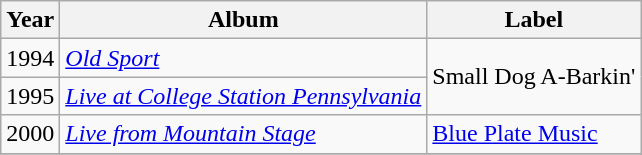<table class="wikitable">
<tr>
<th>Year</th>
<th>Album</th>
<th>Label</th>
</tr>
<tr>
<td>1994</td>
<td><em><a href='#'>Old Sport</a></em></td>
<td rowspan=2>Small Dog A-Barkin'</td>
</tr>
<tr>
<td>1995</td>
<td><em><a href='#'>Live at College Station Pennsylvania</a></em></td>
</tr>
<tr>
<td>2000</td>
<td><em><a href='#'>Live from Mountain Stage</a></em></td>
<td><a href='#'>Blue Plate Music</a></td>
</tr>
<tr>
</tr>
</table>
